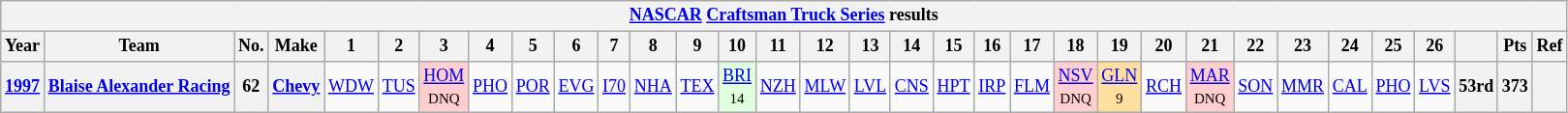<table class="wikitable" style="text-align:center; font-size:75%">
<tr>
<th colspan=45><a href='#'>NASCAR</a> <a href='#'>Craftsman Truck Series</a> results</th>
</tr>
<tr>
<th>Year</th>
<th>Team</th>
<th>No.</th>
<th>Make</th>
<th>1</th>
<th>2</th>
<th>3</th>
<th>4</th>
<th>5</th>
<th>6</th>
<th>7</th>
<th>8</th>
<th>9</th>
<th>10</th>
<th>11</th>
<th>12</th>
<th>13</th>
<th>14</th>
<th>15</th>
<th>16</th>
<th>17</th>
<th>18</th>
<th>19</th>
<th>20</th>
<th>21</th>
<th>22</th>
<th>23</th>
<th>24</th>
<th>25</th>
<th>26</th>
<th></th>
<th>Pts</th>
<th>Ref</th>
</tr>
<tr>
<th><a href='#'>1997</a></th>
<th><a href='#'>Blaise Alexander Racing</a></th>
<th>62</th>
<th><a href='#'>Chevy</a></th>
<td><a href='#'>WDW</a></td>
<td><a href='#'>TUS</a></td>
<td style="background:#FFCFCF;"><a href='#'>HOM</a><br><small>DNQ</small></td>
<td><a href='#'>PHO</a></td>
<td><a href='#'>POR</a></td>
<td><a href='#'>EVG</a></td>
<td><a href='#'>I70</a></td>
<td><a href='#'>NHA</a></td>
<td><a href='#'>TEX</a></td>
<td style="background:#DFFFDF;"><a href='#'>BRI</a><br><small>14</small></td>
<td><a href='#'>NZH</a></td>
<td><a href='#'>MLW</a></td>
<td><a href='#'>LVL</a></td>
<td><a href='#'>CNS</a></td>
<td><a href='#'>HPT</a></td>
<td><a href='#'>IRP</a></td>
<td><a href='#'>FLM</a></td>
<td style="background:#FFCFCF;"><a href='#'>NSV</a><br><small>DNQ</small></td>
<td style="background:#FFDF9F;"><a href='#'>GLN</a><br><small>9</small></td>
<td><a href='#'>RCH</a></td>
<td style="background:#FFCFCF;"><a href='#'>MAR</a><br><small>DNQ</small></td>
<td><a href='#'>SON</a></td>
<td><a href='#'>MMR</a></td>
<td><a href='#'>CAL</a></td>
<td><a href='#'>PHO</a></td>
<td><a href='#'>LVS</a></td>
<th>53rd</th>
<th>373</th>
<th></th>
</tr>
</table>
